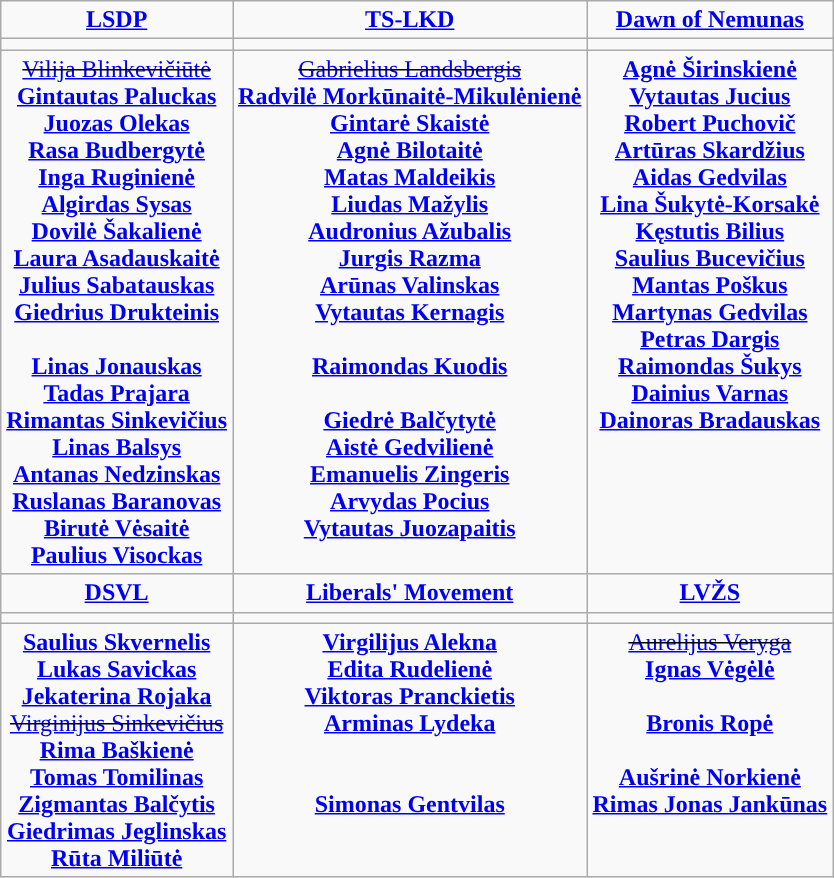<table class="wikitable sortable" style="text-align:center; margin:left">
<tr>
<td><strong><a href='#'>LSDP</a></strong></td>
<td><strong><a href='#'>TS-LKD</a></strong></td>
<td><strong><a href='#'>Dawn of Nemunas</a></strong></td>
</tr>
<tr>
<td></td>
<td></td>
<td></td>
</tr>
<tr>
<td valign=top><del><a href='#'>Vilija Blinkevičiūtė</a></del><br><strong><a href='#'>Gintautas Paluckas</a></strong><br><strong><a href='#'>Juozas Olekas</a></strong><br><strong><a href='#'>Rasa Budbergytė</a></strong><br><strong><a href='#'>Inga Ruginienė</a></strong><br><strong><a href='#'>Algirdas Sysas</a></strong><br><strong><a href='#'>Dovilė Šakalienė</a></strong><br><strong><a href='#'>Laura Asadauskaitė</a></strong><br><strong><a href='#'>Julius Sabatauskas</a></strong><br><strong><a href='#'>Giedrius Drukteinis</a></strong><br><strong></strong><br><strong><a href='#'>Linas Jonauskas</a></strong><br><strong><a href='#'>Tadas Prajara</a></strong><br><strong><a href='#'>Rimantas Sinkevičius</a></strong><br><strong><a href='#'>Linas Balsys</a></strong><br><strong><a href='#'>Antanas Nedzinskas</a></strong><br><strong><a href='#'>Ruslanas Baranovas</a></strong><br><strong><a href='#'>Birutė Vėsaitė</a></strong> <br><strong><a href='#'>Paulius Visockas</a></strong></td>
<td valign=top><del><a href='#'>Gabrielius Landsbergis</a></del><br><strong><a href='#'>Radvilė Morkūnaitė-Mikulėnienė</a></strong><br><strong><a href='#'>Gintarė Skaistė</a></strong><br><strong><a href='#'>Agnė Bilotaitė</a></strong><br><strong><a href='#'>Matas Maldeikis</a></strong><br><strong><a href='#'>Liudas Mažylis</a></strong><br><strong><a href='#'>Audronius Ažubalis</a></strong><br><strong><a href='#'>Jurgis Razma</a></strong><br><strong><a href='#'>Arūnas Valinskas</a></strong><br><strong><a href='#'>Vytautas Kernagis</a></strong><br><strong></strong><br><strong><a href='#'>Raimondas Kuodis</a></strong><br><strong></strong><br><strong><a href='#'>Giedrė Balčytytė</a></strong><br><strong><a href='#'>Aistė Gedvilienė</a></strong><br><strong><a href='#'>Emanuelis Zingeris</a></strong><br><strong><a href='#'>Arvydas Pocius</a></strong><br><strong><a href='#'>Vytautas Juozapaitis</a></strong></td>
<td valign=top><strong><a href='#'>Agnė Širinskienė</a></strong><br><strong><a href='#'>Vytautas Jucius</a></strong><br><strong><a href='#'>Robert Puchovič</a></strong><br><strong><a href='#'>Artūras Skardžius</a></strong><br><strong><a href='#'>Aidas Gedvilas</a></strong><br><strong><a href='#'>Lina Šukytė-Korsakė</a></strong><br><strong><a href='#'>Kęstutis Bilius</a></strong><br><strong><a href='#'>Saulius Bucevičius</a></strong><br><strong><a href='#'>Mantas Poškus</a></strong><br><strong><a href='#'>Martynas Gedvilas</a></strong><br><strong><a href='#'>Petras Dargis</a></strong><br><strong><a href='#'>Raimondas Šukys</a></strong><br><strong><a href='#'>Dainius Varnas</a></strong><br><strong><a href='#'>Dainoras Bradauskas</a></strong></td>
</tr>
<tr>
<td><strong><a href='#'>DSVL</a></strong></td>
<td><strong><a href='#'>Liberals' Movement</a></strong></td>
<td><strong><a href='#'>LVŽS</a></strong></td>
</tr>
<tr>
<td></td>
<td></td>
<td></td>
</tr>
<tr>
<td valign=top><strong><a href='#'>Saulius Skvernelis</a></strong><br><strong><a href='#'>Lukas Savickas</a></strong><br><strong><a href='#'>Jekaterina Rojaka</a></strong><br><del><a href='#'>Virginijus Sinkevičius</a></del><br><strong><a href='#'>Rima Baškienė</a></strong><br><strong><a href='#'>Tomas Tomilinas</a></strong><br><strong><a href='#'>Zigmantas Balčytis</a></strong><br><strong><a href='#'>Giedrimas Jeglinskas</a></strong><br><strong><a href='#'>Rūta Miliūtė</a></strong></td>
<td valign=top><strong><a href='#'>Virgilijus Alekna</a></strong><br><strong><a href='#'>Edita Rudelienė</a></strong><br><strong><a href='#'>Viktoras Pranckietis</a></strong><br><strong><a href='#'>Arminas Lydeka</a></strong><br><strong></strong><br><strong></strong><br><strong><a href='#'>Simonas Gentvilas</a></strong></td>
<td valign=top><del><a href='#'>Aurelijus Veryga</a></del><br><strong><a href='#'>Ignas Vėgėlė</a></strong><br><strong></strong><br><strong><a href='#'>Bronis Ropė</a></strong><br><strong></strong><br><strong><a href='#'>Aušrinė Norkienė</a></strong><br><strong><a href='#'>Rimas Jonas Jankūnas</a></strong></td>
</tr>
</table>
